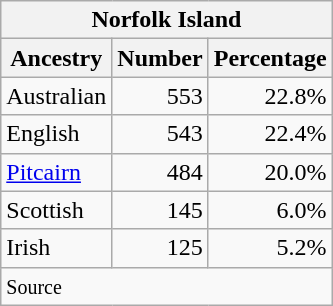<table class="wikitable" style="text-align:left">
<tr>
<th colspan="3" style="text-align:center;">Norfolk Island</th>
</tr>
<tr>
<th>Ancestry</th>
<th>Number</th>
<th>Percentage</th>
</tr>
<tr align=right>
<td style="text-align:left;">Australian</td>
<td>553</td>
<td>22.8%</td>
</tr>
<tr align=right>
<td style="text-align:left;">English</td>
<td>543</td>
<td>22.4%</td>
</tr>
<tr align=right>
<td style="text-align:left;"><a href='#'>Pitcairn</a></td>
<td>484</td>
<td>20.0%</td>
</tr>
<tr align=right>
<td style="text-align:left;">Scottish</td>
<td>145</td>
<td>6.0%</td>
</tr>
<tr align=right>
<td style="text-align:left;">Irish</td>
<td>125</td>
<td>5.2%</td>
</tr>
<tr>
<td colspan="3" style="text-align:left;"><small>Source</small></td>
</tr>
</table>
